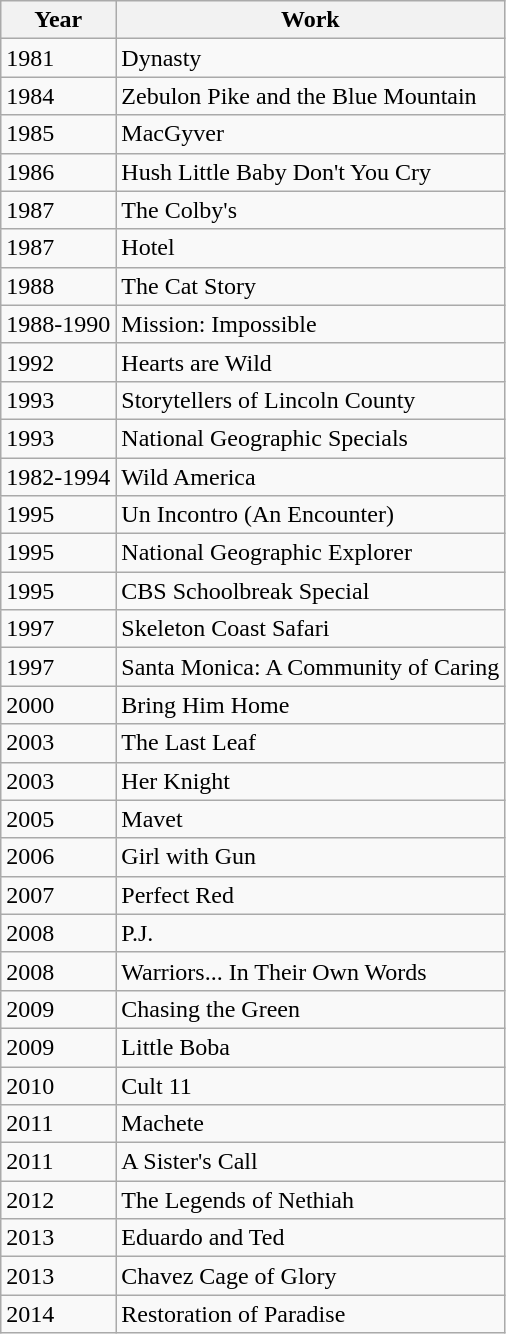<table class="wikitable">
<tr>
<th>Year</th>
<th>Work</th>
</tr>
<tr>
<td>1981</td>
<td>Dynasty</td>
</tr>
<tr>
<td>1984</td>
<td>Zebulon Pike and the Blue Mountain</td>
</tr>
<tr>
<td>1985</td>
<td>MacGyver</td>
</tr>
<tr>
<td>1986</td>
<td>Hush Little Baby Don't You Cry</td>
</tr>
<tr>
<td>1987</td>
<td>The Colby's</td>
</tr>
<tr>
<td>1987</td>
<td>Hotel</td>
</tr>
<tr>
<td>1988</td>
<td>The Cat Story</td>
</tr>
<tr>
<td>1988-1990</td>
<td>Mission: Impossible</td>
</tr>
<tr>
<td>1992</td>
<td>Hearts are Wild</td>
</tr>
<tr>
<td>1993</td>
<td>Storytellers of Lincoln County</td>
</tr>
<tr>
<td>1993</td>
<td>National Geographic Specials</td>
</tr>
<tr>
<td>1982-1994</td>
<td>Wild America</td>
</tr>
<tr>
<td>1995</td>
<td>Un Incontro (An Encounter)</td>
</tr>
<tr>
<td>1995</td>
<td>National Geographic Explorer</td>
</tr>
<tr>
<td>1995</td>
<td>CBS Schoolbreak Special</td>
</tr>
<tr>
<td>1997</td>
<td>Skeleton Coast Safari</td>
</tr>
<tr>
<td>1997</td>
<td>Santa Monica: A Community of Caring</td>
</tr>
<tr>
<td>2000</td>
<td>Bring Him Home</td>
</tr>
<tr>
<td>2003</td>
<td>The Last Leaf</td>
</tr>
<tr>
<td>2003</td>
<td>Her Knight</td>
</tr>
<tr>
<td>2005</td>
<td>Mavet</td>
</tr>
<tr>
<td>2006</td>
<td>Girl with Gun</td>
</tr>
<tr>
<td>2007</td>
<td>Perfect Red</td>
</tr>
<tr>
<td>2008</td>
<td>P.J.</td>
</tr>
<tr>
<td>2008</td>
<td>Warriors... In Their Own Words</td>
</tr>
<tr>
<td>2009</td>
<td>Chasing the Green</td>
</tr>
<tr>
<td>2009</td>
<td>Little Boba</td>
</tr>
<tr>
<td>2010</td>
<td>Cult 11</td>
</tr>
<tr>
<td>2011</td>
<td>Machete</td>
</tr>
<tr>
<td>2011</td>
<td>A Sister's Call</td>
</tr>
<tr>
<td>2012</td>
<td>The Legends of Nethiah</td>
</tr>
<tr>
<td>2013</td>
<td>Eduardo and Ted</td>
</tr>
<tr>
<td>2013</td>
<td>Chavez Cage of Glory</td>
</tr>
<tr>
<td>2014</td>
<td>Restoration of Paradise</td>
</tr>
</table>
